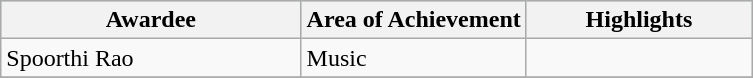<table class="wikitable">
<tr style="background:#b0e0e6; text-align:center;">
<th style="width:40%;"><strong>Awardee</strong></th>
<th style="width:30%;"><strong>Area of Achievement</strong></th>
<th style="width:30%;"><strong>Highlights</strong></th>
</tr>
<tr>
<td>Spoorthi Rao</td>
<td>Music</td>
<td></td>
</tr>
<tr>
</tr>
</table>
